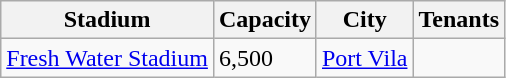<table class="wikitable sortable">
<tr>
<th>Stadium</th>
<th>Capacity</th>
<th>City</th>
<th>Tenants</th>
</tr>
<tr>
<td><a href='#'>Fresh Water Stadium</a></td>
<td>6,500</td>
<td><a href='#'>Port Vila</a></td>
<td></td>
</tr>
</table>
